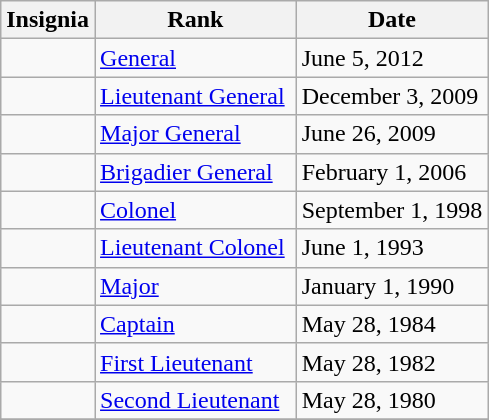<table class="wikitable">
<tr>
<th>Insignia</th>
<th>Rank</th>
<th>Date</th>
</tr>
<tr>
<td></td>
<td><a href='#'>General</a></td>
<td>June 5, 2012</td>
</tr>
<tr>
<td></td>
<td><a href='#'>Lieutenant General</a> </td>
<td>December 3, 2009</td>
</tr>
<tr>
<td></td>
<td><a href='#'>Major General</a></td>
<td>June 26, 2009</td>
</tr>
<tr>
<td></td>
<td><a href='#'>Brigadier General</a></td>
<td>February 1, 2006</td>
</tr>
<tr>
<td></td>
<td><a href='#'>Colonel</a></td>
<td>September 1, 1998</td>
</tr>
<tr>
<td></td>
<td><a href='#'>Lieutenant Colonel</a></td>
<td>June 1, 1993</td>
</tr>
<tr>
<td></td>
<td><a href='#'>Major</a></td>
<td>January 1, 1990</td>
</tr>
<tr>
<td></td>
<td><a href='#'>Captain</a></td>
<td>May 28, 1984</td>
</tr>
<tr>
<td></td>
<td><a href='#'>First Lieutenant</a></td>
<td>May 28, 1982</td>
</tr>
<tr>
<td></td>
<td><a href='#'>Second Lieutenant</a></td>
<td>May 28, 1980</td>
</tr>
<tr>
</tr>
</table>
